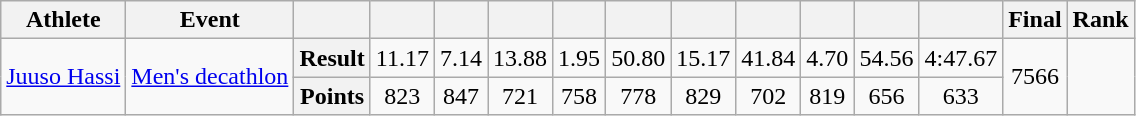<table class="wikitable">
<tr>
<th>Athlete</th>
<th>Event</th>
<th></th>
<th></th>
<th></th>
<th></th>
<th></th>
<th></th>
<th></th>
<th></th>
<th></th>
<th></th>
<th></th>
<th>Final</th>
<th>Rank</th>
</tr>
<tr style=text-align:center>
<td rowspan=2 style=text-align:left><a href='#'>Juuso Hassi</a></td>
<td rowspan=2 style=text-align:left><a href='#'>Men's decathlon</a></td>
<th>Result</th>
<td>11.17</td>
<td>7.14</td>
<td>13.88</td>
<td>1.95</td>
<td>50.80</td>
<td>15.17</td>
<td>41.84</td>
<td>4.70</td>
<td>54.56</td>
<td>4:47.67</td>
<td rowspan=2>7566</td>
<td rowspan=2></td>
</tr>
<tr style=text-align:center>
<th>Points</th>
<td>823</td>
<td>847</td>
<td>721</td>
<td>758</td>
<td>778</td>
<td>829</td>
<td>702</td>
<td>819</td>
<td>656</td>
<td>633</td>
</tr>
</table>
